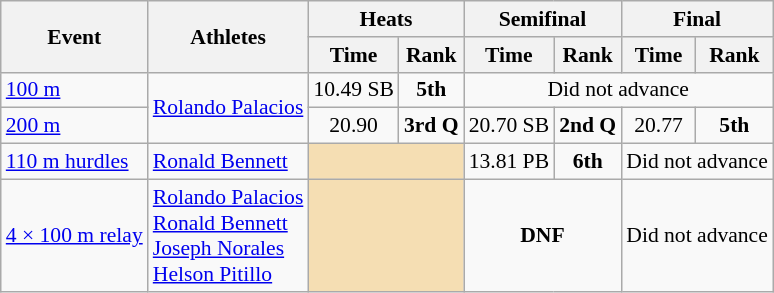<table class="wikitable" border="1" style="font-size:90%">
<tr>
<th rowspan=2>Event</th>
<th rowspan=2>Athletes</th>
<th colspan=2>Heats</th>
<th colspan=2>Semifinal</th>
<th colspan=2>Final</th>
</tr>
<tr>
<th>Time</th>
<th>Rank</th>
<th>Time</th>
<th>Rank</th>
<th>Time</th>
<th>Rank</th>
</tr>
<tr>
<td><a href='#'>100 m</a></td>
<td rowspan=2><a href='#'>Rolando Palacios</a></td>
<td align=center>10.49 SB</td>
<td align=center><strong>5th</strong></td>
<td align=center colspan="7">Did not advance</td>
</tr>
<tr>
<td><a href='#'>200 m</a></td>
<td align=center>20.90</td>
<td align=center><strong>3rd Q</strong></td>
<td align=center>20.70 SB</td>
<td align=center><strong>2nd Q</strong></td>
<td align=center>20.77</td>
<td align=center><strong>5th</strong></td>
</tr>
<tr>
<td><a href='#'>110 m hurdles</a></td>
<td><a href='#'>Ronald Bennett</a></td>
<td colspan=2 bgcolor=wheat></td>
<td align=center>13.81 PB</td>
<td align=center><strong>6th</strong></td>
<td align=center colspan="7">Did not advance</td>
</tr>
<tr>
<td><a href='#'>4 × 100 m relay</a></td>
<td><a href='#'>Rolando Palacios</a><br><a href='#'>Ronald Bennett</a><br><a href='#'>Joseph Norales</a><br><a href='#'>Helson Pitillo</a></td>
<td colspan=2 bgcolor=wheat></td>
<td align=center colspan=2><strong>DNF</strong></td>
<td align=center colspan="7">Did not advance</td>
</tr>
</table>
